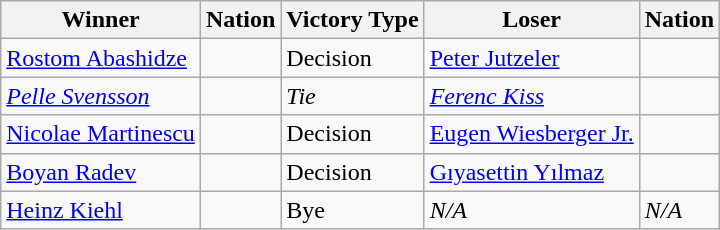<table class="wikitable sortable" style="text-align:left;">
<tr>
<th>Winner</th>
<th>Nation</th>
<th>Victory Type</th>
<th>Loser</th>
<th>Nation</th>
</tr>
<tr>
<td><a href='#'>Rostom Abashidze</a></td>
<td></td>
<td>Decision</td>
<td><a href='#'>Peter Jutzeler</a></td>
<td></td>
</tr>
<tr style="font-style: italic">
<td><a href='#'>Pelle Svensson</a></td>
<td></td>
<td>Tie</td>
<td><a href='#'>Ferenc Kiss</a></td>
<td></td>
</tr>
<tr>
<td><a href='#'>Nicolae Martinescu</a></td>
<td></td>
<td>Decision</td>
<td><a href='#'>Eugen Wiesberger Jr.</a></td>
<td></td>
</tr>
<tr>
<td><a href='#'>Boyan Radev</a></td>
<td></td>
<td>Decision</td>
<td><a href='#'>Gıyasettin Yılmaz</a></td>
<td></td>
</tr>
<tr>
<td><a href='#'>Heinz Kiehl</a></td>
<td></td>
<td>Bye</td>
<td><em>N/A</em></td>
<td><em>N/A</em></td>
</tr>
</table>
